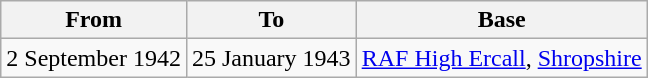<table class="wikitable">
<tr>
<th>From</th>
<th>To</th>
<th>Base</th>
</tr>
<tr>
<td>2 September 1942</td>
<td>25 January 1943</td>
<td><a href='#'>RAF High Ercall</a>, <a href='#'>Shropshire</a></td>
</tr>
</table>
